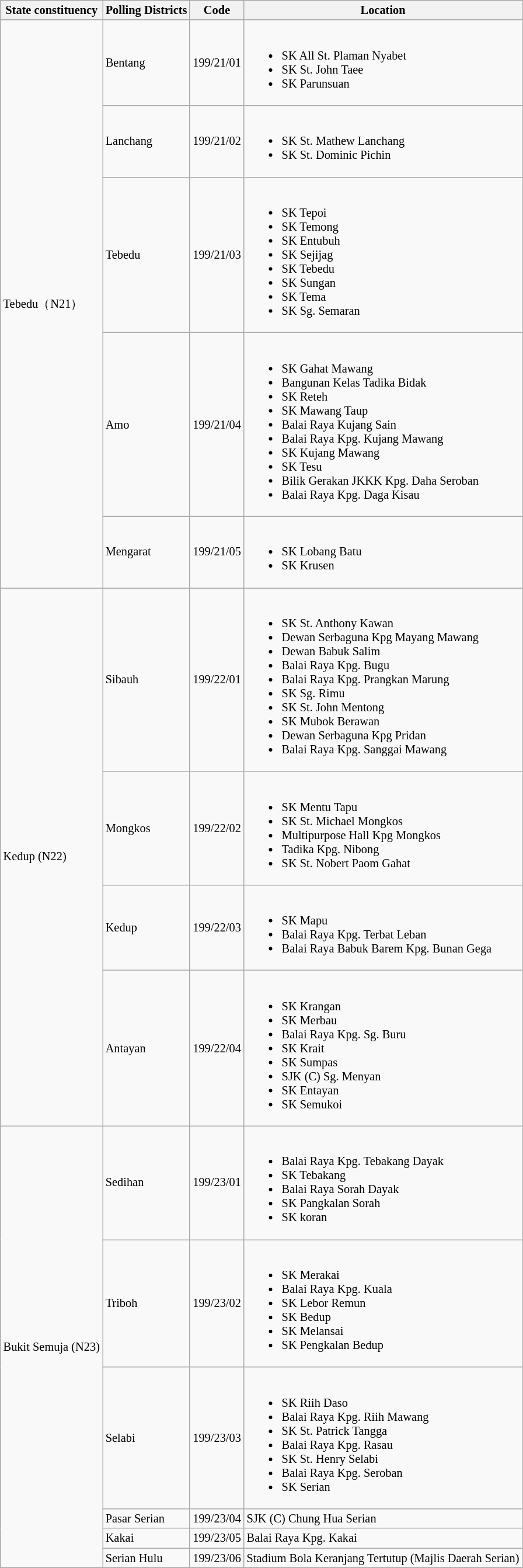<table class="wikitable sortable mw-collapsible" style="white-space:nowrap;font-size:85%">
<tr>
<th>State constituency</th>
<th>Polling Districts</th>
<th>Code</th>
<th>Location</th>
</tr>
<tr>
<td rowspan="5">Tebedu（N21）</td>
<td>Bentang</td>
<td>199/21/01</td>
<td><br><ul><li>SK All St. Plaman Nyabet</li><li>SK St. John Taee</li><li>SK Parunsuan</li></ul></td>
</tr>
<tr>
<td>Lanchang</td>
<td>199/21/02</td>
<td><br><ul><li>SK St. Mathew Lanchang</li><li>SK St. Dominic Pichin</li></ul></td>
</tr>
<tr>
<td>Tebedu</td>
<td>199/21/03</td>
<td><br><ul><li>SK Tepoi</li><li>SK Temong</li><li>SK Entubuh</li><li>SK Sejijag</li><li>SK Tebedu</li><li>SK Sungan</li><li>SK Tema</li><li>SK Sg. Semaran</li></ul></td>
</tr>
<tr>
<td>Amo</td>
<td>199/21/04</td>
<td><br><ul><li>SK Gahat Mawang</li><li>Bangunan Kelas Tadika Bidak</li><li>SK Reteh</li><li>SK Mawang Taup</li><li>Balai Raya Kujang Sain</li><li>Balai Raya Kpg. Kujang Mawang</li><li>SK Kujang Mawang</li><li>SK Tesu</li><li>Bilik Gerakan JKKK Kpg. Daha Seroban</li><li>Balai Raya Kpg. Daga Kisau</li></ul></td>
</tr>
<tr>
<td>Mengarat</td>
<td>199/21/05</td>
<td><br><ul><li>SK Lobang Batu</li><li>SK Krusen</li></ul></td>
</tr>
<tr>
<td rowspan="4">Kedup (N22)</td>
<td>Sibauh</td>
<td>199/22/01</td>
<td><br><ul><li>SK St. Anthony Kawan</li><li>Dewan Serbaguna Kpg Mayang Mawang</li><li>Dewan Babuk Salim</li><li>Balai Raya Kpg. Bugu</li><li>Balai Raya Kpg. Prangkan Marung</li><li>SK Sg. Rimu</li><li>SK St. John Mentong</li><li>SK Mubok Berawan</li><li>Dewan Serbaguna Kpg Pridan</li><li>Balai Raya Kpg. Sanggai Mawang</li></ul></td>
</tr>
<tr>
<td>Mongkos</td>
<td>199/22/02</td>
<td><br><ul><li>SK Mentu Tapu</li><li>SK St. Michael Mongkos</li><li>Multipurpose Hall Kpg Mongkos</li><li>Tadika Kpg. Nibong</li><li>SK St. Nobert Paom Gahat</li></ul></td>
</tr>
<tr>
<td>Kedup</td>
<td>199/22/03</td>
<td><br><ul><li>SK Mapu</li><li>Balai Raya Kpg. Terbat Leban</li><li>Balai Raya Babuk Barem Kpg. Bunan Gega</li></ul></td>
</tr>
<tr>
<td>Antayan</td>
<td>199/22/04</td>
<td><br><ul><li>SK Krangan</li><li>SK Merbau</li><li>Balai Raya Kpg. Sg. Buru</li><li>SK Krait</li><li>SK Sumpas</li><li>SJK (C) Sg. Menyan</li><li>SK Entayan</li><li>SK Semukoi</li></ul></td>
</tr>
<tr>
<td rowspan="6">Bukit Semuja (N23)</td>
<td>Sedihan</td>
<td>199/23/01</td>
<td><br><ul><li>Balai Raya Kpg. Tebakang Dayak</li><li>SK Tebakang</li><li>Balai Raya Sorah Dayak</li><li>SK Pangkalan Sorah</li><li>SK koran</li></ul></td>
</tr>
<tr>
<td>Triboh</td>
<td>199/23/02</td>
<td><br><ul><li>SK Merakai</li><li>Balai Raya Kpg. Kuala</li><li>SK Lebor Remun</li><li>SK Bedup</li><li>SK Melansai</li><li>SK Pengkalan Bedup</li></ul></td>
</tr>
<tr>
<td>Selabi</td>
<td>199/23/03</td>
<td><br><ul><li>SK Riih Daso</li><li>Balai Raya Kpg. Riih Mawang</li><li>SK St. Patrick Tangga</li><li>Balai Raya Kpg. Rasau</li><li>SK St. Henry Selabi</li><li>Balai Raya Kpg. Seroban</li><li>SK Serian</li></ul></td>
</tr>
<tr>
<td>Pasar Serian</td>
<td>199/23/04</td>
<td>SJK (C) Chung Hua Serian</td>
</tr>
<tr>
<td>Kakai</td>
<td>199/23/05</td>
<td>Balai Raya Kpg. Kakai</td>
</tr>
<tr>
<td>Serian Hulu</td>
<td>199/23/06</td>
<td>Stadium Bola Keranjang Tertutup (Majlis Daerah Serian)</td>
</tr>
</table>
